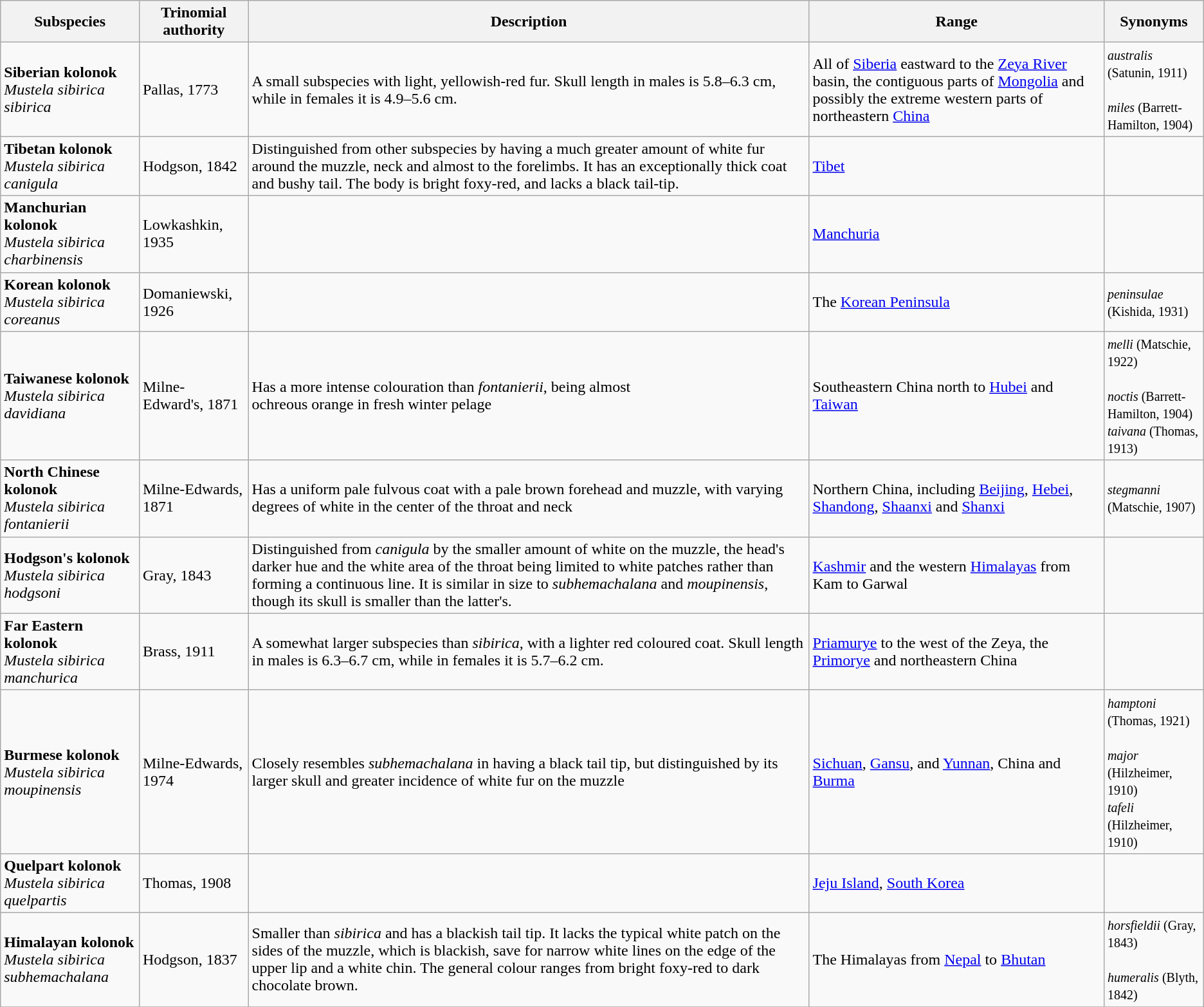<table class="wikitable">
<tr>
<th>Subspecies</th>
<th>Trinomial authority</th>
<th>Description</th>
<th>Range</th>
<th>Synonyms</th>
</tr>
<tr --->
<td><strong>Siberian kolonok</strong><br><em>Mustela sibirica sibirica</em></td>
<td>Pallas, 1773</td>
<td>A small subspecies with light, yellowish-red fur. Skull length in males is 5.8–6.3 cm, while in females it is 4.9–5.6 cm.</td>
<td>All of <a href='#'>Siberia</a> eastward to the <a href='#'>Zeya River</a> basin, the contiguous parts of <a href='#'>Mongolia</a> and possibly the extreme western parts of northeastern <a href='#'>China</a></td>
<td><small><em>australis</em> (Satunin, 1911)</small><br><br><small><em>miles</em> (Barrett-Hamilton, 1904)</small><br></td>
</tr>
<tr --->
<td><strong>Tibetan kolonok</strong><br><em>Mustela sibirica canigula</em></td>
<td>Hodgson, 1842</td>
<td>Distinguished from other subspecies by having a much greater amount of white fur around the muzzle, neck and almost to the forelimbs. It has an exceptionally thick coat and bushy tail. The body is bright foxy-red, and lacks a black tail-tip.</td>
<td><a href='#'>Tibet</a></td>
<td></td>
</tr>
<tr --->
<td><strong>Manchurian kolonok</strong><br><em>Mustela sibirica charbinensis</em></td>
<td>Lowkashkin, 1935</td>
<td></td>
<td><a href='#'>Manchuria</a></td>
<td></td>
</tr>
<tr --->
<td><strong>Korean kolonok</strong><br><em>Mustela sibirica coreanus</em></td>
<td>Domaniewski, 1926</td>
<td></td>
<td>The <a href='#'>Korean Peninsula</a></td>
<td><small><em>peninsulae</em> (Kishida, 1931)</small></td>
</tr>
<tr --->
<td><strong>Taiwanese kolonok</strong><br><em>Mustela sibirica davidiana</em><br></td>
<td>Milne-Edward's, 1871</td>
<td>Has a more intense colouration than <em>fontanierii</em>, being almost<br>ochreous orange in fresh winter pelage</td>
<td>Southeastern China north to <a href='#'>Hubei</a> and <a href='#'>Taiwan</a></td>
<td><small><em>melli</em> (Matschie, 1922)</small><br><br><small><em>noctis</em> (Barrett-Hamilton, 1904)</small><br>
<small><em>taivana</em> (Thomas, 1913)</small></td>
</tr>
<tr --->
<td><strong>North Chinese kolonok</strong><br><em>Mustela sibirica fontanierii</em><br></td>
<td>Milne-Edwards, 1871</td>
<td>Has a uniform pale fulvous coat with a pale brown forehead and muzzle, with varying degrees of white in the center of the throat and neck</td>
<td>Northern China, including <a href='#'>Beijing</a>, <a href='#'>Hebei</a>, <a href='#'>Shandong</a>, <a href='#'>Shaanxi</a> and <a href='#'>Shanxi</a></td>
<td><small><em>stegmanni</em> (Matschie, 1907)</small></td>
</tr>
<tr --->
<td><strong>Hodgson's kolonok</strong><br><em>Mustela sibirica hodgsoni</em></td>
<td>Gray, 1843</td>
<td>Distinguished from <em>canigula</em> by the smaller amount of white on the muzzle, the head's darker hue and the white area of the throat being limited to white patches rather than forming a continuous line. It is similar in size to <em>subhemachalana</em> and <em>moupinensis</em>, though its skull is smaller than the latter's.</td>
<td><a href='#'>Kashmir</a> and the western <a href='#'>Himalayas</a> from Kam to Garwal</td>
<td></td>
</tr>
<tr --->
<td><strong>Far Eastern kolonok</strong><br><em>Mustela sibirica manchurica</em></td>
<td>Brass, 1911</td>
<td>A somewhat larger subspecies than <em>sibirica</em>, with a lighter red coloured coat. Skull length in males is 6.3–6.7 cm, while in females it is 5.7–6.2 cm.</td>
<td><a href='#'>Priamurye</a> to the west of the Zeya, the <a href='#'>Primorye</a> and northeastern China</td>
<td></td>
</tr>
<tr --->
<td><strong>Burmese kolonok</strong><br><em>Mustela sibirica moupinensis</em><br></td>
<td>Milne-Edwards, 1974</td>
<td>Closely resembles <em>subhemachalana</em> in having a black tail tip, but distinguished by its larger skull and greater incidence of white fur on the muzzle</td>
<td><a href='#'>Sichuan</a>, <a href='#'>Gansu</a>, and <a href='#'>Yunnan</a>, China and <a href='#'>Burma</a></td>
<td><small><em>hamptoni</em> (Thomas, 1921)</small><br><br><small><em>major</em> (Hilzheimer, 1910)</small><br>
<small><em>tafeli</em> (Hilzheimer, 1910)</small></td>
</tr>
<tr --->
<td><strong>Quelpart kolonok</strong><br><em>Mustela sibirica quelpartis</em></td>
<td>Thomas, 1908</td>
<td></td>
<td><a href='#'>Jeju Island</a>, <a href='#'>South Korea</a></td>
<td></td>
</tr>
<tr --->
<td><strong>Himalayan kolonok</strong><br><em>Mustela sibirica subhemachalana</em></td>
<td>Hodgson, 1837</td>
<td>Smaller than <em>sibirica</em> and has a blackish tail tip. It lacks the typical white patch on the sides of the muzzle, which is blackish, save for narrow white lines on the edge of the upper lip and a white chin. The general colour ranges from bright foxy-red to dark chocolate brown.</td>
<td>The Himalayas from <a href='#'>Nepal</a> to <a href='#'>Bhutan</a></td>
<td><small><em>horsfieldii</em> (Gray, 1843)</small><br><br><small><em>humeralis</em> (Blyth, 1842)</small><br></td>
</tr>
<tr --->
</tr>
</table>
